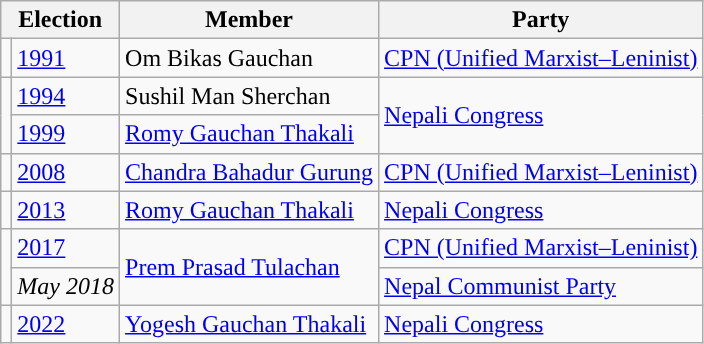<table class="wikitable">
<tr>
<th colspan="2">Election</th>
<th>Member</th>
<th>Party</th>
</tr>
<tr>
<td style="background-color:"></td>
<td><a href='#'>1991</a></td>
<td>Om Bikas Gauchan</td>
<td><a href='#'>CPN (Unified Marxist–Leninist)</a></td>
</tr>
<tr>
<td rowspan="2" style="background-color:"></td>
<td><a href='#'>1994</a></td>
<td>Sushil Man Sherchan</td>
<td rowspan="2"><a href='#'>Nepali Congress</a></td>
</tr>
<tr>
<td><a href='#'>1999</a></td>
<td><a href='#'>Romy Gauchan Thakali</a></td>
</tr>
<tr>
<td style="background-color:"></td>
<td><a href='#'>2008</a></td>
<td><a href='#'>Chandra Bahadur Gurung</a></td>
<td><a href='#'>CPN (Unified Marxist–Leninist)</a></td>
</tr>
<tr>
<td style="background-color:"></td>
<td><a href='#'>2013</a></td>
<td><a href='#'>Romy Gauchan Thakali</a></td>
<td><a href='#'>Nepali Congress</a></td>
</tr>
<tr>
<td rowspan="2" style="background-color:"></td>
<td><a href='#'>2017</a></td>
<td rowspan="2"><a href='#'>Prem Prasad Tulachan</a></td>
<td><a href='#'>CPN (Unified Marxist–Leninist)</a></td>
</tr>
<tr>
<td><em>May 2018</em></td>
<td><a href='#'>Nepal Communist Party</a></td>
</tr>
<tr>
<td></td>
<td><a href='#'>2022</a></td>
<td><a href='#'>Yogesh Gauchan Thakali</a></td>
<td><a href='#'>Nepali Congress</a></td>
</tr>
</table>
